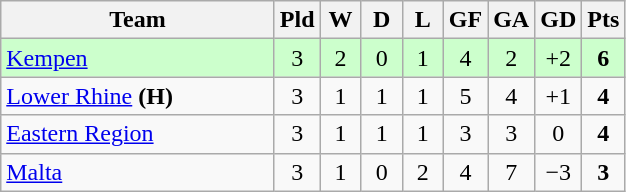<table class="wikitable" style="text-align:center;">
<tr>
<th width=175>Team</th>
<th width=20 abbr="Played">Pld</th>
<th width=20 abbr="Won">W</th>
<th width=20 abbr="Drawn">D</th>
<th width=20 abbr="Lost">L</th>
<th width=20 abbr="Goals for">GF</th>
<th width=20 abbr="Goals against">GA</th>
<th width=20 abbr="Goal difference">GD</th>
<th width=20 abbr="Points">Pts</th>
</tr>
<tr bgcolor=#ccffcc>
<td align=left> <a href='#'>Kempen</a></td>
<td>3</td>
<td>2</td>
<td>0</td>
<td>1</td>
<td>4</td>
<td>2</td>
<td>+2</td>
<td><strong>6</strong></td>
</tr>
<tr>
<td align=left> <a href='#'>Lower Rhine</a> <strong>(H)</strong></td>
<td>3</td>
<td>1</td>
<td>1</td>
<td>1</td>
<td>5</td>
<td>4</td>
<td>+1</td>
<td><strong>4</strong></td>
</tr>
<tr>
<td align=left> <a href='#'>Eastern Region</a></td>
<td>3</td>
<td>1</td>
<td>1</td>
<td>1</td>
<td>3</td>
<td>3</td>
<td>0</td>
<td><strong>4</strong></td>
</tr>
<tr>
<td align=left> <a href='#'>Malta</a></td>
<td>3</td>
<td>1</td>
<td>0</td>
<td>2</td>
<td>4</td>
<td>7</td>
<td>−3</td>
<td><strong>3</strong></td>
</tr>
</table>
